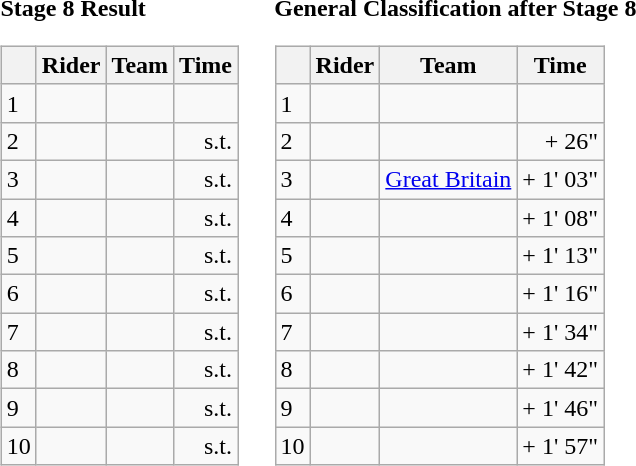<table>
<tr>
<td><strong>Stage 8 Result</strong><br><table class="wikitable">
<tr>
<th></th>
<th>Rider</th>
<th>Team</th>
<th>Time</th>
</tr>
<tr>
<td>1</td>
<td></td>
<td></td>
<td style="text-align:right;"></td>
</tr>
<tr>
<td>2</td>
<td></td>
<td></td>
<td style="text-align:right;">s.t.</td>
</tr>
<tr>
<td>3</td>
<td></td>
<td></td>
<td style="text-align:right;">s.t.</td>
</tr>
<tr>
<td>4</td>
<td></td>
<td></td>
<td style="text-align:right;">s.t.</td>
</tr>
<tr>
<td>5</td>
<td></td>
<td></td>
<td style="text-align:right;">s.t.</td>
</tr>
<tr>
<td>6</td>
<td></td>
<td></td>
<td style="text-align:right;">s.t.</td>
</tr>
<tr>
<td>7</td>
<td></td>
<td></td>
<td style="text-align:right;">s.t.</td>
</tr>
<tr>
<td>8</td>
<td></td>
<td></td>
<td style="text-align:right;">s.t.</td>
</tr>
<tr>
<td>9</td>
<td></td>
<td></td>
<td style="text-align:right;">s.t.</td>
</tr>
<tr>
<td>10</td>
<td></td>
<td></td>
<td style="text-align:right;">s.t.</td>
</tr>
</table>
</td>
<td></td>
<td><strong>General Classification after Stage 8</strong><br><table class="wikitable">
<tr>
<th></th>
<th>Rider</th>
<th>Team</th>
<th>Time</th>
</tr>
<tr>
<td>1</td>
<td></td>
<td></td>
<td style="text-align:right;"></td>
</tr>
<tr>
<td>2</td>
<td></td>
<td></td>
<td style="text-align:right;">+ 26"</td>
</tr>
<tr>
<td>3</td>
<td></td>
<td><a href='#'>Great Britain</a></td>
<td style="text-align:right;">+ 1' 03"</td>
</tr>
<tr>
<td>4</td>
<td></td>
<td></td>
<td style="text-align:right;">+ 1' 08"</td>
</tr>
<tr>
<td>5</td>
<td></td>
<td></td>
<td style="text-align:right;">+ 1' 13"</td>
</tr>
<tr>
<td>6</td>
<td></td>
<td></td>
<td style="text-align:right;">+ 1' 16"</td>
</tr>
<tr>
<td>7</td>
<td></td>
<td></td>
<td style="text-align:right;">+ 1' 34"</td>
</tr>
<tr>
<td>8</td>
<td></td>
<td></td>
<td style="text-align:right;">+ 1' 42"</td>
</tr>
<tr>
<td>9</td>
<td></td>
<td></td>
<td style="text-align:right;">+ 1' 46"</td>
</tr>
<tr>
<td>10</td>
<td></td>
<td></td>
<td style="text-align:right;">+ 1' 57"</td>
</tr>
</table>
</td>
</tr>
</table>
